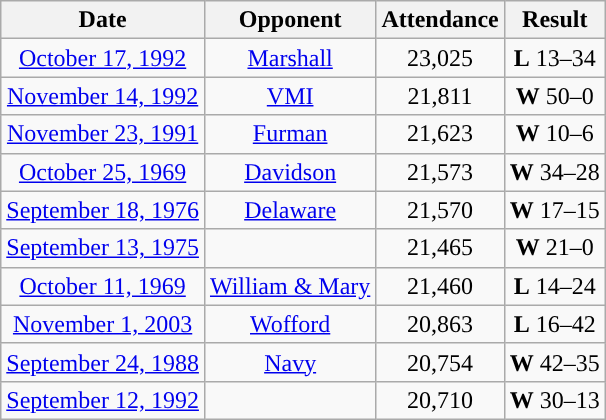<table class="wikitable" style="text-align:center">
<tr>
<th>Date</th>
<th>Opponent</th>
<th>Attendance</th>
<th>Result</th>
</tr>
<tr>
<td><a href='#'>October 17, 1992</a></td>
<td><a href='#'>Marshall</a></td>
<td>23,025</td>
<td><strong>L</strong> 13–34</td>
</tr>
<tr>
<td><a href='#'>November 14, 1992</a></td>
<td><a href='#'>VMI</a></td>
<td>21,811</td>
<td><strong>W</strong> 50–0</td>
</tr>
<tr>
<td><a href='#'>November 23, 1991</a></td>
<td><a href='#'>Furman</a></td>
<td>21,623</td>
<td><strong>W</strong> 10–6</td>
</tr>
<tr>
<td><a href='#'>October 25, 1969</a></td>
<td><a href='#'>Davidson</a></td>
<td>21,573</td>
<td><strong>W</strong> 34–28</td>
</tr>
<tr>
<td><a href='#'>September 18, 1976</a></td>
<td><a href='#'>Delaware</a></td>
<td>21,570</td>
<td><strong>W</strong> 17–15</td>
</tr>
<tr>
<td><a href='#'>September 13, 1975</a></td>
<td></td>
<td>21,465</td>
<td><strong>W</strong> 21–0</td>
</tr>
<tr>
<td><a href='#'>October 11, 1969</a></td>
<td><a href='#'>William & Mary</a></td>
<td>21,460</td>
<td><strong>L</strong> 14–24</td>
</tr>
<tr>
<td><a href='#'>November 1, 2003</a></td>
<td><a href='#'>Wofford</a></td>
<td>20,863</td>
<td><strong>L</strong> 16–42</td>
</tr>
<tr>
<td><a href='#'>September 24, 1988</a></td>
<td><a href='#'>Navy</a></td>
<td>20,754</td>
<td><strong>W</strong> 42–35</td>
</tr>
<tr>
<td><a href='#'>September 12, 1992</a></td>
<td></td>
<td>20,710</td>
<td><strong>W</strong> 30–13</td>
</tr>
</table>
